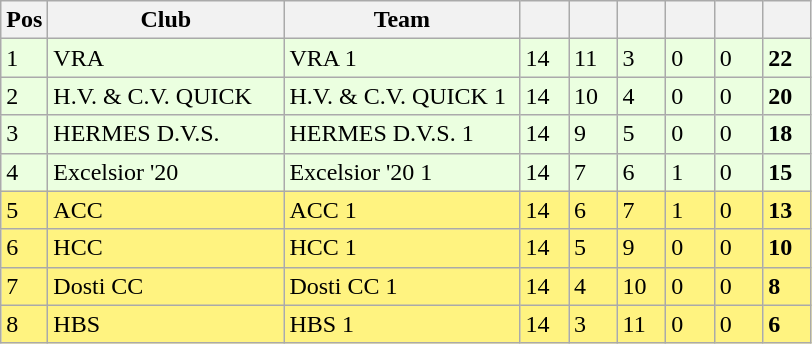<table class="wikitable">
<tr>
<th align=left>Pos</th>
<th align=left width=150>Club</th>
<th align=left width=150>Team</th>
<th align=center width=25></th>
<th align=left width=25></th>
<th align=left width=25></th>
<th align=left width=25></th>
<th align=left width=25></th>
<th align=left width=25></th>
</tr>
<tr style="background:#EBFFE0">
<td>1</td>
<td align=left>VRA</td>
<td align=left>VRA 1</td>
<td>14</td>
<td>11</td>
<td>3</td>
<td>0</td>
<td>0</td>
<td><strong>22</strong></td>
</tr>
<tr style="background:#EBFFE0">
<td>2</td>
<td align=left>H.V. & C.V. QUICK</td>
<td align=left>H.V. & C.V. QUICK 1</td>
<td>14</td>
<td>10</td>
<td>4</td>
<td>0</td>
<td>0</td>
<td><strong>20</strong></td>
</tr>
<tr style="background:#EBFFE0">
<td>3</td>
<td align=left>HERMES D.V.S.</td>
<td align=left>HERMES D.V.S. 1</td>
<td>14</td>
<td>9</td>
<td>5</td>
<td>0</td>
<td>0</td>
<td><strong>18</strong></td>
</tr>
<tr style="background:#EBFFE0">
<td>4</td>
<td align=left>Excelsior '20</td>
<td align=left>Excelsior '20 1</td>
<td>14</td>
<td>7</td>
<td>6</td>
<td>1</td>
<td>0</td>
<td><strong>15</strong></td>
</tr>
<tr style="background:#FFF380">
<td>5</td>
<td align=left>ACC</td>
<td align=left>ACC 1</td>
<td>14</td>
<td>6</td>
<td>7</td>
<td>1</td>
<td>0</td>
<td><strong>13</strong></td>
</tr>
<tr style="background:#FFF380">
<td>6</td>
<td align=left>HCC</td>
<td align=left>HCC 1</td>
<td>14</td>
<td>5</td>
<td>9</td>
<td>0</td>
<td>0</td>
<td><strong>10</strong></td>
</tr>
<tr style="background:#FFF380">
<td>7</td>
<td align=left>Dosti CC</td>
<td align=left>Dosti CC 1</td>
<td>14</td>
<td>4</td>
<td>10</td>
<td>0</td>
<td>0</td>
<td><strong>8</strong></td>
</tr>
<tr style="background:#FFF380">
<td>8</td>
<td align=left>HBS</td>
<td align=left>HBS 1</td>
<td>14</td>
<td>3</td>
<td>11</td>
<td>0</td>
<td>0</td>
<td><strong>6</strong></td>
</tr>
</table>
